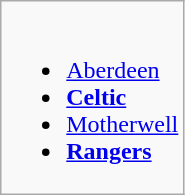<table class="wikitable">
<tr>
<td valign="top"><br><ul><li><a href='#'>Aberdeen</a></li><li><strong><a href='#'>Celtic</a></strong></li><li><a href='#'>Motherwell</a></li><li><strong><a href='#'>Rangers</a></strong></li></ul></td>
</tr>
</table>
